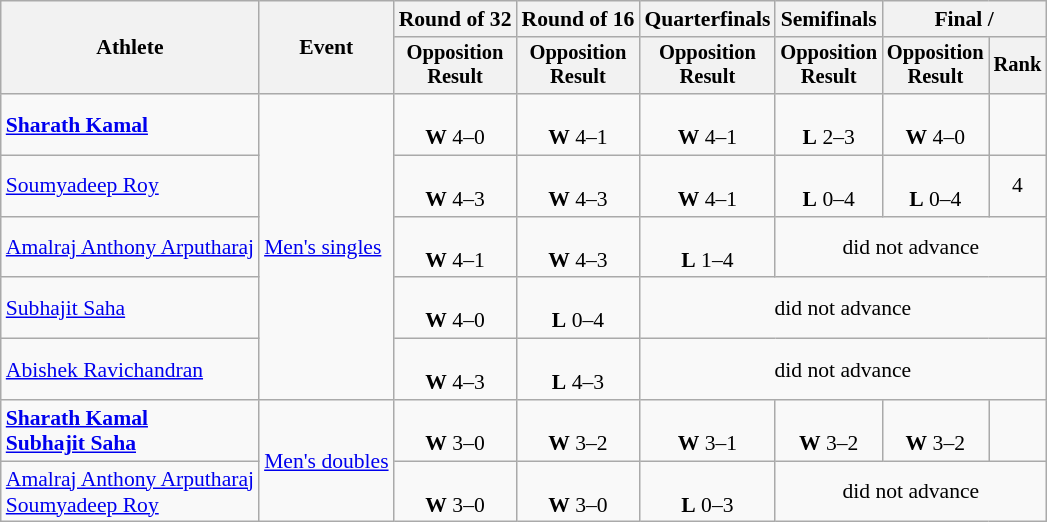<table class="wikitable" style="font-size:90%">
<tr>
<th rowspan="2">Athlete</th>
<th rowspan="2">Event</th>
<th>Round of 32</th>
<th>Round of 16</th>
<th>Quarterfinals</th>
<th>Semifinals</th>
<th colspan=2>Final / </th>
</tr>
<tr style="font-size:95%">
<th>Opposition<br>Result</th>
<th>Opposition<br>Result</th>
<th>Opposition<br>Result</th>
<th>Opposition<br>Result</th>
<th>Opposition<br>Result</th>
<th>Rank</th>
</tr>
<tr align=center>
<td align=left><strong><a href='#'>Sharath Kamal</a></strong></td>
<td align=left rowspan=5><a href='#'>Men's singles</a></td>
<td> <br><strong>W</strong> 4–0</td>
<td> <br><strong>W</strong> 4–1</td>
<td> <br><strong>W</strong> 4–1</td>
<td> <br><strong>L</strong> 2–3</td>
<td> <br><strong>W</strong> 4–0</td>
<td></td>
</tr>
<tr align=center>
<td align=left><a href='#'>Soumyadeep Roy</a></td>
<td> <br><strong>W</strong> 4–3</td>
<td> <br><strong>W</strong> 4–3</td>
<td> <br><strong>W</strong> 4–1</td>
<td> <br><strong>L</strong> 0–4</td>
<td> <br><strong>L</strong> 0–4</td>
<td>4</td>
</tr>
<tr align=center>
<td align=left><a href='#'>Amalraj Anthony Arputharaj</a></td>
<td> <br><strong>W</strong> 4–1</td>
<td> <br><strong>W</strong> 4–3</td>
<td> <br><strong>L</strong> 1–4</td>
<td colspan="3">did not advance</td>
</tr>
<tr align=center>
<td align=left><a href='#'>Subhajit Saha</a></td>
<td> <br><strong>W</strong> 4–0</td>
<td> <br><strong>L</strong> 0–4</td>
<td colspan="4">did not advance</td>
</tr>
<tr align=center>
<td align=left><a href='#'>Abishek Ravichandran</a></td>
<td> <br><strong>W</strong> 4–3</td>
<td> <br><strong>L</strong> 4–3</td>
<td colspan="4">did not advance</td>
</tr>
<tr align=center>
<td align=left><strong><a href='#'>Sharath Kamal</a><br> <a href='#'>Subhajit Saha</a></strong></td>
<td align=left rowspan=2><a href='#'>Men's doubles</a></td>
<td> <br><strong>W</strong> 3–0</td>
<td> <br><strong>W</strong> 3–2</td>
<td> <br><strong>W</strong> 3–1</td>
<td> <br><strong>W</strong> 3–2</td>
<td> <br><strong>W</strong> 3–2</td>
<td></td>
</tr>
<tr align=center>
<td align=left><a href='#'>Amalraj Anthony Arputharaj</a><br> <a href='#'>Soumyadeep Roy</a></td>
<td> <br><strong>W</strong> 3–0</td>
<td> <br><strong>W</strong> 3–0</td>
<td> <br><strong>L</strong> 0–3</td>
<td colspan="3">did not advance</td>
</tr>
</table>
